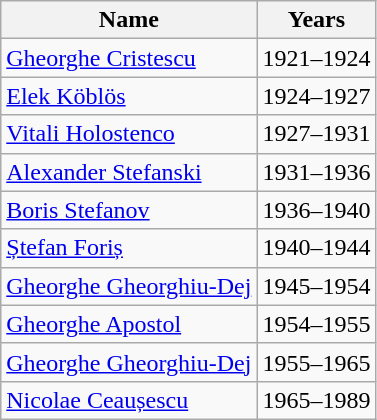<table class=wikitable>
<tr>
<th>Name</th>
<th>Years</th>
</tr>
<tr>
<td><a href='#'>Gheorghe Cristescu</a></td>
<td>1921–1924</td>
</tr>
<tr>
<td><a href='#'>Elek Köblös</a></td>
<td>1924–1927</td>
</tr>
<tr>
<td><a href='#'>Vitali Holostenco</a></td>
<td>1927–1931</td>
</tr>
<tr>
<td><a href='#'>Alexander Stefanski</a></td>
<td>1931–1936</td>
</tr>
<tr>
<td><a href='#'>Boris Stefanov</a></td>
<td>1936–1940</td>
</tr>
<tr>
<td><a href='#'>Ștefan Foriș</a></td>
<td>1940–1944</td>
</tr>
<tr>
<td><a href='#'>Gheorghe Gheorghiu-Dej</a></td>
<td>1945–1954</td>
</tr>
<tr>
<td><a href='#'>Gheorghe Apostol</a></td>
<td>1954–1955</td>
</tr>
<tr>
<td><a href='#'>Gheorghe Gheorghiu-Dej</a></td>
<td>1955–1965</td>
</tr>
<tr>
<td><a href='#'>Nicolae Ceaușescu</a></td>
<td>1965–1989</td>
</tr>
</table>
